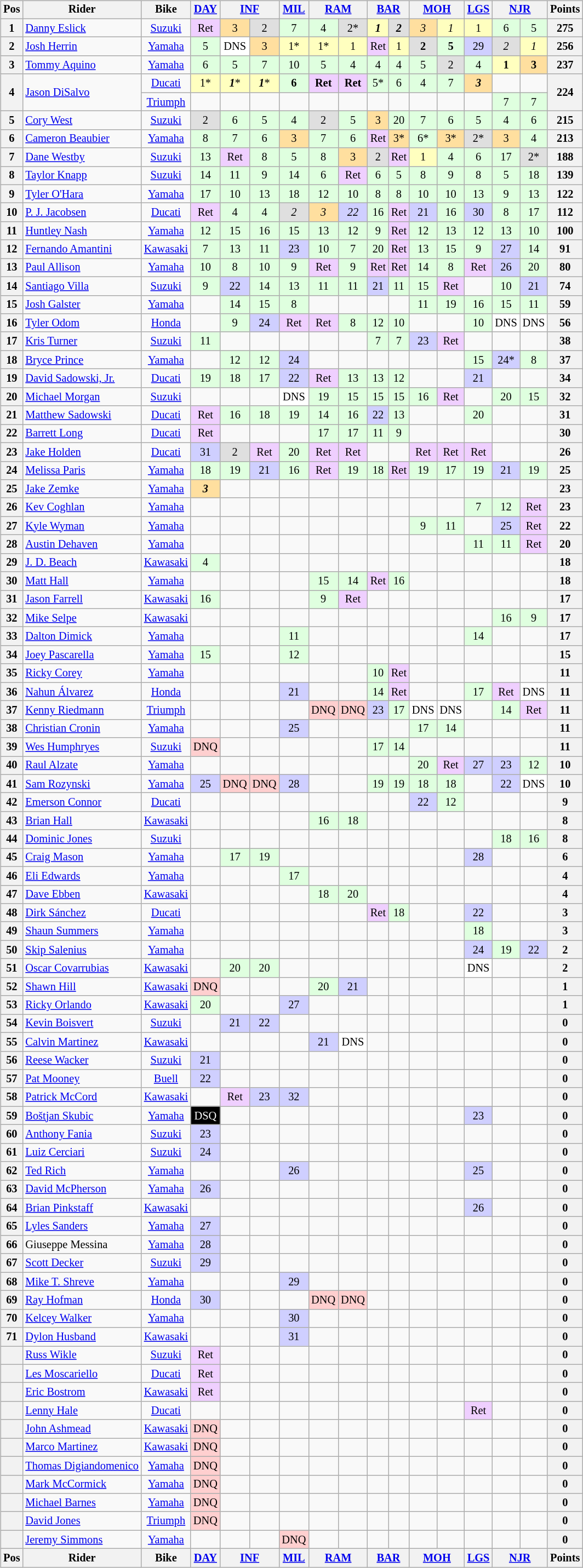<table>
<tr>
<td valign="top"><br><table class="wikitable" style="font-size:85%; text-align:center;">
<tr valign="top">
<th valign="middle">Pos</th>
<th valign="middle">Rider</th>
<th valign="middle">Bike</th>
<th><a href='#'>DAY</a></th>
<th colspan=2><a href='#'>INF</a></th>
<th><a href='#'>MIL</a></th>
<th colspan=2><a href='#'>RAM</a></th>
<th colspan=2><a href='#'>BAR</a></th>
<th colspan=2><a href='#'>MOH</a></th>
<th><a href='#'>LGS</a></th>
<th colspan=2><a href='#'>NJR</a></th>
<th valign="middle">Points</th>
</tr>
<tr>
<th>1</th>
<td align="left"> <a href='#'>Danny Eslick</a></td>
<td><a href='#'>Suzuki</a></td>
<td style="background:#EFCFFF;">Ret</td>
<td style="background:#FFDF9F;">3</td>
<td style="background:#DFDFDF;">2</td>
<td style="background:#DFFFDF;">7</td>
<td style="background:#DFFFDF;">4</td>
<td style="background:#DFDFDF;">2*</td>
<td style="background:#FFFFBF;"><strong><em>1</em></strong></td>
<td style="background:#DFDFDF;"><strong><em>2</em></strong></td>
<td style="background:#FFDF9F;"><em>3</em></td>
<td style="background:#FFFFBF;"><em>1</em></td>
<td style="background:#FFFFBF;">1</td>
<td style="background:#DFFFDF;">6</td>
<td style="background:#DFFFDF;">5</td>
<th>275</th>
</tr>
<tr>
<th>2</th>
<td align="left"> <a href='#'>Josh Herrin</a></td>
<td><a href='#'>Yamaha</a></td>
<td style="background:#DFFFDF;">5</td>
<td style="background:#FFFFFF;">DNS</td>
<td style="background:#FFDF9F;">3</td>
<td style="background:#FFFFBF;">1*</td>
<td style="background:#FFFFBF;">1*</td>
<td style="background:#FFFFBF;">1</td>
<td style="background:#EFCFFF;">Ret</td>
<td style="background:#FFFFBF;">1</td>
<td style="background:#DFDFDF;"><strong>2</strong></td>
<td style="background:#DFFFDF;"><strong>5</strong></td>
<td style="background:#CFCFFF;">29</td>
<td style="background:#DFDFDF;"><em>2</em></td>
<td style="background:#FFFFBF;"><em>1</em></td>
<th>256</th>
</tr>
<tr>
<th>3</th>
<td align="left"> <a href='#'>Tommy Aquino</a></td>
<td><a href='#'>Yamaha</a></td>
<td style="background:#DFFFDF;">6</td>
<td style="background:#DFFFDF;">5</td>
<td style="background:#DFFFDF;">7</td>
<td style="background:#DFFFDF;">10</td>
<td style="background:#DFFFDF;">5</td>
<td style="background:#DFFFDF;">4</td>
<td style="background:#DFFFDF;">4</td>
<td style="background:#DFFFDF;">4</td>
<td style="background:#DFFFDF;">5</td>
<td style="background:#DFDFDF;">2</td>
<td style="background:#DFFFDF;">4</td>
<td style="background:#FFFFBF;"><strong>1</strong></td>
<td style="background:#FFDF9F;"><strong>3</strong></td>
<th>237</th>
</tr>
<tr>
<th rowspan=2>4</th>
<td align="left" rowspan=2> <a href='#'>Jason DiSalvo</a></td>
<td><a href='#'>Ducati</a></td>
<td style="background:#FFFFBF;">1*</td>
<td style="background:#FFFFBF;"><strong><em>1</em></strong>*</td>
<td style="background:#FFFFBF;"><strong><em>1</em></strong>*</td>
<td style="background:#DFFFDF;"><strong>6</strong></td>
<td style="background:#EFCFFF;"><strong>Ret</strong></td>
<td style="background:#EFCFFF;"><strong>Ret</strong></td>
<td style="background:#DFFFDF;">5*</td>
<td style="background:#DFFFDF;">6</td>
<td style="background:#DFFFDF;">4</td>
<td style="background:#DFFFDF;">7</td>
<td style="background:#FFDF9F;"><strong><em>3</em></strong></td>
<td></td>
<td></td>
<th rowspan=2>224</th>
</tr>
<tr>
<td><a href='#'>Triumph</a></td>
<td></td>
<td></td>
<td></td>
<td></td>
<td></td>
<td></td>
<td></td>
<td></td>
<td></td>
<td></td>
<td></td>
<td style="background:#DFFFDF;">7</td>
<td style="background:#DFFFDF;">7</td>
</tr>
<tr>
<th>5</th>
<td align="left"> <a href='#'>Cory West</a></td>
<td><a href='#'>Suzuki</a></td>
<td style="background:#DFDFDF;">2</td>
<td style="background:#DFFFDF;">6</td>
<td style="background:#DFFFDF;">5</td>
<td style="background:#DFFFDF;">4</td>
<td style="background:#DFDFDF;">2</td>
<td style="background:#DFFFDF;">5</td>
<td style="background:#FFDF9F;">3</td>
<td style="background:#DFFFDF;">20</td>
<td style="background:#DFFFDF;">7</td>
<td style="background:#DFFFDF;">6</td>
<td style="background:#DFFFDF;">5</td>
<td style="background:#DFFFDF;">4</td>
<td style="background:#DFFFDF;">6</td>
<th>215</th>
</tr>
<tr>
<th>6</th>
<td align="left"> <a href='#'>Cameron Beaubier</a></td>
<td><a href='#'>Yamaha</a></td>
<td style="background:#DFFFDF;">8</td>
<td style="background:#DFFFDF;">7</td>
<td style="background:#DFFFDF;">6</td>
<td style="background:#FFDF9F;">3</td>
<td style="background:#DFFFDF;">7</td>
<td style="background:#DFFFDF;">6</td>
<td style="background:#EFCFFF;">Ret</td>
<td style="background:#FFDF9F;">3*</td>
<td style="background:#DFFFDF;">6*</td>
<td style="background:#FFDF9F;">3*</td>
<td style="background:#DFDFDF;">2*</td>
<td style="background:#FFDF9F;">3</td>
<td style="background:#DFFFDF;">4</td>
<th>213</th>
</tr>
<tr>
<th>7</th>
<td align="left"> <a href='#'>Dane Westby</a></td>
<td><a href='#'>Suzuki</a></td>
<td style="background:#DFFFDF;">13</td>
<td style="background:#EFCFFF;">Ret</td>
<td style="background:#DFFFDF;">8</td>
<td style="background:#DFFFDF;">5</td>
<td style="background:#DFFFDF;">8</td>
<td style="background:#FFDF9F;">3</td>
<td style="background:#DFDFDF;">2</td>
<td style="background:#EFCFFF;">Ret</td>
<td style="background:#FFFFBF;">1</td>
<td style="background:#DFFFDF;">4</td>
<td style="background:#DFFFDF;">6</td>
<td style="background:#DFFFDF;">17</td>
<td style="background:#DFDFDF;">2*</td>
<th>188</th>
</tr>
<tr>
<th>8</th>
<td align="left"> <a href='#'>Taylor Knapp</a></td>
<td><a href='#'>Suzuki</a></td>
<td style="background:#DFFFDF;">14</td>
<td style="background:#DFFFDF;">11</td>
<td style="background:#DFFFDF;">9</td>
<td style="background:#DFFFDF;">14</td>
<td style="background:#DFFFDF;">6</td>
<td style="background:#EFCFFF;">Ret</td>
<td style="background:#DFFFDF;">6</td>
<td style="background:#DFFFDF;">5</td>
<td style="background:#DFFFDF;">8</td>
<td style="background:#DFFFDF;">9</td>
<td style="background:#DFFFDF;">8</td>
<td style="background:#DFFFDF;">5</td>
<td style="background:#DFFFDF;">18</td>
<th>139</th>
</tr>
<tr>
<th>9</th>
<td align="left"> <a href='#'>Tyler O'Hara</a></td>
<td><a href='#'>Yamaha</a></td>
<td style="background:#DFFFDF;">17</td>
<td style="background:#DFFFDF;">10</td>
<td style="background:#DFFFDF;">13</td>
<td style="background:#DFFFDF;">18</td>
<td style="background:#DFFFDF;">12</td>
<td style="background:#DFFFDF;">10</td>
<td style="background:#DFFFDF;">8</td>
<td style="background:#DFFFDF;">8</td>
<td style="background:#DFFFDF;">10</td>
<td style="background:#DFFFDF;">10</td>
<td style="background:#DFFFDF;">13</td>
<td style="background:#DFFFDF;">9</td>
<td style="background:#DFFFDF;">13</td>
<th>122</th>
</tr>
<tr>
<th>10</th>
<td align="left"> <a href='#'>P. J. Jacobsen</a></td>
<td><a href='#'>Ducati</a></td>
<td style="background:#EFCFFF;">Ret</td>
<td style="background:#DFFFDF;">4</td>
<td style="background:#DFFFDF;">4</td>
<td style="background:#DFDFDF;"><em>2</em></td>
<td style="background:#FFDF9F;"><em>3</em></td>
<td style="background:#CFCFFF;"><em>22</em></td>
<td style="background:#DFFFDF;">16</td>
<td style="background:#EFCFFF;">Ret</td>
<td style="background:#CFCFFF;">21</td>
<td style="background:#DFFFDF;">16</td>
<td style="background:#CFCFFF;">30</td>
<td style="background:#DFFFDF;">8</td>
<td style="background:#DFFFDF;">17</td>
<th>112</th>
</tr>
<tr>
<th>11</th>
<td align="left"> <a href='#'>Huntley Nash</a></td>
<td><a href='#'>Yamaha</a></td>
<td style="background:#DFFFDF;">12</td>
<td style="background:#DFFFDF;">15</td>
<td style="background:#DFFFDF;">16</td>
<td style="background:#DFFFDF;">15</td>
<td style="background:#DFFFDF;">13</td>
<td style="background:#DFFFDF;">12</td>
<td style="background:#DFFFDF;">9</td>
<td style="background:#EFCFFF;">Ret</td>
<td style="background:#DFFFDF;">12</td>
<td style="background:#DFFFDF;">13</td>
<td style="background:#DFFFDF;">12</td>
<td style="background:#DFFFDF;">13</td>
<td style="background:#DFFFDF;">10</td>
<th>100</th>
</tr>
<tr>
<th>12</th>
<td align="left"> <a href='#'>Fernando Amantini</a></td>
<td><a href='#'>Kawasaki</a></td>
<td style="background:#DFFFDF;">7</td>
<td style="background:#DFFFDF;">13</td>
<td style="background:#DFFFDF;">11</td>
<td style="background:#CFCFFF;">23</td>
<td style="background:#DFFFDF;">10</td>
<td style="background:#DFFFDF;">7</td>
<td style="background:#DFFFDF;">20</td>
<td style="background:#EFCFFF;">Ret</td>
<td style="background:#DFFFDF;">13</td>
<td style="background:#DFFFDF;">15</td>
<td style="background:#DFFFDF;">9</td>
<td style="background:#CFCFFF;">27</td>
<td style="background:#DFFFDF;">14</td>
<th>91</th>
</tr>
<tr>
<th>13</th>
<td align="left"> <a href='#'>Paul Allison</a></td>
<td><a href='#'>Yamaha</a></td>
<td style="background:#DFFFDF;">10</td>
<td style="background:#DFFFDF;">8</td>
<td style="background:#DFFFDF;">10</td>
<td style="background:#DFFFDF;">9</td>
<td style="background:#EFCFFF;">Ret</td>
<td style="background:#DFFFDF;">9</td>
<td style="background:#EFCFFF;">Ret</td>
<td style="background:#EFCFFF;">Ret</td>
<td style="background:#DFFFDF;">14</td>
<td style="background:#DFFFDF;">8</td>
<td style="background:#EFCFFF;">Ret</td>
<td style="background:#CFCFFF;">26</td>
<td style="background:#DFFFDF;">20</td>
<th>80</th>
</tr>
<tr>
<th>14</th>
<td align="left"> <a href='#'>Santiago Villa</a></td>
<td><a href='#'>Suzuki</a></td>
<td style="background:#DFFFDF;">9</td>
<td style="background:#CFCFFF;">22</td>
<td style="background:#DFFFDF;">14</td>
<td style="background:#DFFFDF;">13</td>
<td style="background:#DFFFDF;">11</td>
<td style="background:#DFFFDF;">11</td>
<td style="background:#CFCFFF;">21</td>
<td style="background:#DFFFDF;">11</td>
<td style="background:#DFFFDF;">15</td>
<td style="background:#EFCFFF;">Ret</td>
<td></td>
<td style="background:#DFFFDF;">10</td>
<td style="background:#CFCFFF;">21</td>
<th>74</th>
</tr>
<tr>
<th>15</th>
<td align="left"> <a href='#'>Josh Galster</a></td>
<td><a href='#'>Yamaha</a></td>
<td></td>
<td style="background:#DFFFDF;">14</td>
<td style="background:#DFFFDF;">15</td>
<td style="background:#DFFFDF;">8</td>
<td></td>
<td></td>
<td></td>
<td></td>
<td style="background:#DFFFDF;">11</td>
<td style="background:#DFFFDF;">19</td>
<td style="background:#DFFFDF;">16</td>
<td style="background:#DFFFDF;">15</td>
<td style="background:#DFFFDF;">11</td>
<th>59</th>
</tr>
<tr>
<th>16</th>
<td align="left"> <a href='#'>Tyler Odom</a></td>
<td><a href='#'>Honda</a></td>
<td></td>
<td style="background:#DFFFDF;">9</td>
<td style="background:#CFCFFF;">24</td>
<td style="background:#EFCFFF;">Ret</td>
<td style="background:#EFCFFF;">Ret</td>
<td style="background:#DFFFDF;">8</td>
<td style="background:#DFFFDF;">12</td>
<td style="background:#DFFFDF;">10</td>
<td></td>
<td></td>
<td style="background:#DFFFDF;">10</td>
<td style="background:#FFFFFF;">DNS</td>
<td style="background:#FFFFFF;">DNS</td>
<th>56</th>
</tr>
<tr>
<th>17</th>
<td align="left"> <a href='#'>Kris Turner</a></td>
<td><a href='#'>Suzuki</a></td>
<td style="background:#DFFFDF;">11</td>
<td></td>
<td></td>
<td></td>
<td></td>
<td></td>
<td style="background:#DFFFDF;">7</td>
<td style="background:#DFFFDF;">7</td>
<td style="background:#CFCFFF;">23</td>
<td style="background:#EFCFFF;">Ret</td>
<td></td>
<td></td>
<td></td>
<th>38</th>
</tr>
<tr>
<th>18</th>
<td align="left"> <a href='#'>Bryce Prince</a></td>
<td><a href='#'>Yamaha</a></td>
<td></td>
<td style="background:#DFFFDF;">12</td>
<td style="background:#DFFFDF;">12</td>
<td style="background:#CFCFFF;">24</td>
<td></td>
<td></td>
<td></td>
<td></td>
<td></td>
<td></td>
<td style="background:#DFFFDF;">15</td>
<td style="background:#CFCFFF;">24*</td>
<td style="background:#DFFFDF;">8</td>
<th>37</th>
</tr>
<tr>
<th>19</th>
<td align="left"> <a href='#'>David Sadowski, Jr.</a></td>
<td><a href='#'>Ducati</a></td>
<td style="background:#DFFFDF;">19</td>
<td style="background:#DFFFDF;">18</td>
<td style="background:#DFFFDF;">17</td>
<td style="background:#CFCFFF;">22</td>
<td style="background:#EFCFFF;">Ret</td>
<td style="background:#DFFFDF;">13</td>
<td style="background:#DFFFDF;">13</td>
<td style="background:#DFFFDF;">12</td>
<td></td>
<td></td>
<td style="background:#CFCFFF;">21</td>
<td></td>
<td></td>
<th>34</th>
</tr>
<tr>
<th>20</th>
<td align="left"> <a href='#'>Michael Morgan</a></td>
<td><a href='#'>Suzuki</a></td>
<td></td>
<td></td>
<td></td>
<td style="background:#ffffff;">DNS</td>
<td style="background:#DFFFDF;">19</td>
<td style="background:#DFFFDF;">15</td>
<td style="background:#DFFFDF;">15</td>
<td style="background:#DFFFDF;">15</td>
<td style="background:#DFFFDF;">16</td>
<td style="background:#EFCFFF;">Ret</td>
<td></td>
<td style="background:#DFFFDF;">20</td>
<td style="background:#DFFFDF;">15</td>
<th>32</th>
</tr>
<tr>
<th>21</th>
<td align="left"> <a href='#'>Matthew Sadowski</a></td>
<td><a href='#'>Ducati</a></td>
<td style="background:#EFCFFF;">Ret</td>
<td style="background:#DFFFDF;">16</td>
<td style="background:#DFFFDF;">18</td>
<td style="background:#DFFFDF;">19</td>
<td style="background:#DFFFDF;">14</td>
<td style="background:#DFFFDF;">16</td>
<td style="background:#CFCFFF;">22</td>
<td style="background:#DFFFDF;">13</td>
<td></td>
<td></td>
<td style="background:#DFFFDF;">20</td>
<td></td>
<td></td>
<th>31</th>
</tr>
<tr>
<th>22</th>
<td align="left"> <a href='#'>Barrett Long</a></td>
<td><a href='#'>Ducati</a></td>
<td style="background:#EFCFFF;">Ret</td>
<td></td>
<td></td>
<td></td>
<td style="background:#DFFFDF;">17</td>
<td style="background:#DFFFDF;">17</td>
<td style="background:#DFFFDF;">11</td>
<td style="background:#DFFFDF;">9</td>
<td></td>
<td></td>
<td></td>
<td></td>
<td></td>
<th>30</th>
</tr>
<tr>
<th>23</th>
<td align="left"> <a href='#'>Jake Holden</a></td>
<td><a href='#'>Ducati</a></td>
<td style="background:#CFCFFF;">31</td>
<td style="background:#DFDFDF;">2</td>
<td style="background:#EFCFFF;">Ret</td>
<td style="background:#DFFFDF;">20</td>
<td style="background:#EFCFFF;">Ret</td>
<td style="background:#EFCFFF;">Ret</td>
<td></td>
<td></td>
<td style="background:#EFCFFF;">Ret</td>
<td style="background:#EFCFFF;">Ret</td>
<td style="background:#EFCFFF;">Ret</td>
<td></td>
<td></td>
<th>26</th>
</tr>
<tr>
<th>24</th>
<td align="left"> <a href='#'>Melissa Paris</a></td>
<td><a href='#'>Yamaha</a></td>
<td style="background:#DFFFDF;">18</td>
<td style="background:#DFFFDF;">19</td>
<td style="background:#CFCFFF;">21</td>
<td style="background:#DFFFDF;">16</td>
<td style="background:#EFCFFF;">Ret</td>
<td style="background:#DFFFDF;">19</td>
<td style="background:#DFFFDF;">18</td>
<td style="background:#EFCFFF;">Ret</td>
<td style="background:#DFFFDF;">19</td>
<td style="background:#DFFFDF;">17</td>
<td style="background:#DFFFDF;">19</td>
<td style="background:#CFCFFF;">21</td>
<td style="background:#DFFFDF;">19</td>
<th>25</th>
</tr>
<tr>
<th>25</th>
<td align="left"> <a href='#'>Jake Zemke</a></td>
<td><a href='#'>Yamaha</a></td>
<td style="background:#FFDF9F;"><strong><em>3</em></strong></td>
<td></td>
<td></td>
<td></td>
<td></td>
<td></td>
<td></td>
<td></td>
<td></td>
<td></td>
<td></td>
<td></td>
<td></td>
<th>23</th>
</tr>
<tr>
<th>26</th>
<td align="left"> <a href='#'>Kev Coghlan</a></td>
<td><a href='#'>Yamaha</a></td>
<td></td>
<td></td>
<td></td>
<td></td>
<td></td>
<td></td>
<td></td>
<td></td>
<td></td>
<td></td>
<td style="background:#DFFFDF;">7</td>
<td style="background:#DFFFDF;">12</td>
<td style="background:#EFCFFF;">Ret</td>
<th>23</th>
</tr>
<tr>
<th>27</th>
<td align="left"> <a href='#'>Kyle Wyman</a></td>
<td><a href='#'>Yamaha</a></td>
<td></td>
<td></td>
<td></td>
<td></td>
<td></td>
<td></td>
<td></td>
<td></td>
<td style="background:#DFFFDF;">9</td>
<td style="background:#DFFFDF;">11</td>
<td></td>
<td style="background:#CFCFFF;">25</td>
<td style="background:#EFCFFF;">Ret</td>
<th>22</th>
</tr>
<tr>
<th>28</th>
<td align="left"> <a href='#'>Austin Dehaven</a></td>
<td><a href='#'>Yamaha</a></td>
<td></td>
<td></td>
<td></td>
<td></td>
<td></td>
<td></td>
<td></td>
<td></td>
<td></td>
<td></td>
<td style="background:#DFFFDF;">11</td>
<td style="background:#DFFFDF;">11</td>
<td style="background:#EFCFFF;">Ret</td>
<th>20</th>
</tr>
<tr>
<th>29</th>
<td align="left"> <a href='#'>J. D. Beach</a></td>
<td><a href='#'>Kawasaki</a></td>
<td style="background:#DFFFDF;">4</td>
<td></td>
<td></td>
<td></td>
<td></td>
<td></td>
<td></td>
<td></td>
<td></td>
<td></td>
<td></td>
<td></td>
<td></td>
<th>18</th>
</tr>
<tr>
<th>30</th>
<td align="left"> <a href='#'>Matt Hall</a></td>
<td><a href='#'>Yamaha</a></td>
<td></td>
<td></td>
<td></td>
<td></td>
<td style="background:#DFFFDF;">15</td>
<td style="background:#DFFFDF;">14</td>
<td style="background:#EFCFFF;">Ret</td>
<td style="background:#DFFFDF;">16</td>
<td></td>
<td></td>
<td></td>
<td></td>
<td></td>
<th>18</th>
</tr>
<tr>
<th>31</th>
<td align="left"> <a href='#'>Jason Farrell</a></td>
<td><a href='#'>Kawasaki</a></td>
<td style="background:#DFFFDF;">16</td>
<td></td>
<td></td>
<td></td>
<td style="background:#DFFFDF;">9</td>
<td style="background:#EFCFFF;">Ret</td>
<td></td>
<td></td>
<td></td>
<td></td>
<td></td>
<td></td>
<td></td>
<th>17</th>
</tr>
<tr>
<th>32</th>
<td align="left"> <a href='#'>Mike Selpe</a></td>
<td><a href='#'>Kawasaki</a></td>
<td></td>
<td></td>
<td></td>
<td></td>
<td></td>
<td></td>
<td></td>
<td></td>
<td></td>
<td></td>
<td></td>
<td style="background:#DFFFDF;">16</td>
<td style="background:#DFFFDF;">9</td>
<th>17</th>
</tr>
<tr>
<th>33</th>
<td align="left"> <a href='#'>Dalton Dimick</a></td>
<td><a href='#'>Yamaha</a></td>
<td></td>
<td></td>
<td></td>
<td style="background:#DFFFDF;">11</td>
<td></td>
<td></td>
<td></td>
<td></td>
<td></td>
<td></td>
<td style="background:#DFFFDF;">14</td>
<td></td>
<td></td>
<th>17</th>
</tr>
<tr>
<th>34</th>
<td align="left"> <a href='#'>Joey Pascarella</a></td>
<td><a href='#'>Yamaha</a></td>
<td style="background:#DFFFDF;">15</td>
<td></td>
<td></td>
<td style="background:#DFFFDF;">12</td>
<td></td>
<td></td>
<td></td>
<td></td>
<td></td>
<td></td>
<td></td>
<td></td>
<td></td>
<th>15</th>
</tr>
<tr>
<th>35</th>
<td align="left"> <a href='#'>Ricky Corey</a></td>
<td><a href='#'>Yamaha</a></td>
<td></td>
<td></td>
<td></td>
<td></td>
<td></td>
<td></td>
<td style="background:#DFFFDF;">10</td>
<td style="background:#EFCFFF;">Ret</td>
<td></td>
<td></td>
<td></td>
<td></td>
<td></td>
<th>11</th>
</tr>
<tr>
<th>36</th>
<td align="left"> <a href='#'>Nahun Álvarez</a></td>
<td><a href='#'>Honda</a></td>
<td></td>
<td></td>
<td></td>
<td style="background:#CFCFFF;">21</td>
<td></td>
<td></td>
<td style="background:#DFFFDF;">14</td>
<td style="background:#EFCFFF;">Ret</td>
<td></td>
<td></td>
<td style="background:#DFFFDF;">17</td>
<td style="background:#EFCFFF;">Ret</td>
<td style="background:#FFFFFF;">DNS</td>
<th>11</th>
</tr>
<tr>
<th>37</th>
<td align="left"> <a href='#'>Kenny Riedmann</a></td>
<td><a href='#'>Triumph</a></td>
<td></td>
<td></td>
<td></td>
<td></td>
<td style="background:#ffcfcf;">DNQ</td>
<td style="background:#ffcfcf;">DNQ</td>
<td style="background:#CFCFFF;">23</td>
<td style="background:#DFFFDF;">17</td>
<td style="background:#ffffff;">DNS</td>
<td style="background:#ffffff;">DNS</td>
<td></td>
<td style="background:#DFFFDF;">14</td>
<td style="background:#EFCFFF;">Ret</td>
<th>11</th>
</tr>
<tr>
<th>38</th>
<td align="left"> <a href='#'>Christian Cronin</a></td>
<td><a href='#'>Yamaha</a></td>
<td></td>
<td></td>
<td></td>
<td style="background:#CFCFFF;">25</td>
<td></td>
<td></td>
<td></td>
<td></td>
<td style="background:#DFFFDF;">17</td>
<td style="background:#DFFFDF;">14</td>
<td></td>
<td></td>
<td></td>
<th>11</th>
</tr>
<tr>
<th>39</th>
<td align="left"> <a href='#'>Wes Humphryes</a></td>
<td><a href='#'>Suzuki</a></td>
<td style="background:#ffcfcf;">DNQ</td>
<td></td>
<td></td>
<td></td>
<td></td>
<td></td>
<td style="background:#DFFFDF;">17</td>
<td style="background:#DFFFDF;">14</td>
<td></td>
<td></td>
<td></td>
<td></td>
<td></td>
<th>11</th>
</tr>
<tr>
<th>40</th>
<td align="left"> <a href='#'>Raul Alzate</a></td>
<td><a href='#'>Yamaha</a></td>
<td></td>
<td></td>
<td></td>
<td></td>
<td></td>
<td></td>
<td></td>
<td></td>
<td style="background:#DFFFDF;">20</td>
<td style="background:#EFCFFF;">Ret</td>
<td style="background:#CFCFFF;">27</td>
<td style="background:#CFCFFF;">23</td>
<td style="background:#DFFFDF;">12</td>
<th>10</th>
</tr>
<tr>
<th>41</th>
<td align="left"> <a href='#'>Sam Rozynski</a></td>
<td><a href='#'>Yamaha</a></td>
<td style="background:#CFCFFF;">25</td>
<td style="background:#ffcfcf;">DNQ</td>
<td style="background:#ffcfcf;">DNQ</td>
<td style="background:#CFCFFF;">28</td>
<td></td>
<td></td>
<td style="background:#DFFFDF;">19</td>
<td style="background:#DFFFDF;">19</td>
<td style="background:#DFFFDF;">18</td>
<td style="background:#DFFFDF;">18</td>
<td></td>
<td style="background:#CFCFFF;">22</td>
<td style="background:#FFFFFF;">DNS</td>
<th>10</th>
</tr>
<tr>
<th>42</th>
<td align="left"> <a href='#'>Emerson Connor</a></td>
<td><a href='#'>Ducati</a></td>
<td></td>
<td></td>
<td></td>
<td></td>
<td></td>
<td></td>
<td></td>
<td></td>
<td style="background:#CFCFFF;">22</td>
<td style="background:#DFFFDF;">12</td>
<td></td>
<td></td>
<td></td>
<th>9</th>
</tr>
<tr>
<th>43</th>
<td align="left"> <a href='#'>Brian Hall</a></td>
<td><a href='#'>Kawasaki</a></td>
<td></td>
<td></td>
<td></td>
<td></td>
<td style="background:#DFFFDF;">16</td>
<td style="background:#DFFFDF;">18</td>
<td></td>
<td></td>
<td></td>
<td></td>
<td></td>
<td></td>
<td></td>
<th>8</th>
</tr>
<tr>
<th>44</th>
<td align="left"> <a href='#'>Dominic Jones</a></td>
<td><a href='#'>Suzuki</a></td>
<td></td>
<td></td>
<td></td>
<td></td>
<td></td>
<td></td>
<td></td>
<td></td>
<td></td>
<td></td>
<td></td>
<td style="background:#DFFFDF;">18</td>
<td style="background:#DFFFDF;">16</td>
<th>8</th>
</tr>
<tr>
<th>45</th>
<td align="left"> <a href='#'>Craig Mason</a></td>
<td><a href='#'>Yamaha</a></td>
<td></td>
<td style="background:#DFFFDF;">17</td>
<td style="background:#DFFFDF;">19</td>
<td></td>
<td></td>
<td></td>
<td></td>
<td></td>
<td></td>
<td></td>
<td style="background:#CFCFFF;">28</td>
<td></td>
<td></td>
<th>6</th>
</tr>
<tr>
<th>46</th>
<td align="left"> <a href='#'>Eli Edwards</a></td>
<td><a href='#'>Yamaha</a></td>
<td></td>
<td></td>
<td></td>
<td style="background:#DFFFDF;">17</td>
<td></td>
<td></td>
<td></td>
<td></td>
<td></td>
<td></td>
<td></td>
<td></td>
<td></td>
<th>4</th>
</tr>
<tr>
<th>47</th>
<td align="left"> <a href='#'>Dave Ebben</a></td>
<td><a href='#'>Kawasaki</a></td>
<td></td>
<td></td>
<td></td>
<td></td>
<td style="background:#DFFFDF;">18</td>
<td style="background:#DFFFDF;">20</td>
<td></td>
<td></td>
<td></td>
<td></td>
<td></td>
<td></td>
<td></td>
<th>4</th>
</tr>
<tr>
<th>48</th>
<td align="left"> <a href='#'>Dirk Sánchez</a></td>
<td><a href='#'>Ducati</a></td>
<td></td>
<td></td>
<td></td>
<td></td>
<td></td>
<td></td>
<td style="background:#EFCFFF;">Ret</td>
<td style="background:#DFFFDF;">18</td>
<td></td>
<td></td>
<td style="background:#CFCFFF;">22</td>
<td></td>
<td></td>
<th>3</th>
</tr>
<tr>
<th>49</th>
<td align="left"> <a href='#'>Shaun Summers</a></td>
<td><a href='#'>Yamaha</a></td>
<td></td>
<td></td>
<td></td>
<td></td>
<td></td>
<td></td>
<td></td>
<td></td>
<td></td>
<td></td>
<td style="background:#DFFFDF;">18</td>
<td></td>
<td></td>
<th>3</th>
</tr>
<tr>
<th>50</th>
<td align="left"> <a href='#'>Skip Salenius</a></td>
<td><a href='#'>Yamaha</a></td>
<td></td>
<td></td>
<td></td>
<td></td>
<td></td>
<td></td>
<td></td>
<td></td>
<td></td>
<td></td>
<td style="background:#CFCFFF;">24</td>
<td style="background:#DFFFDF;">19</td>
<td style="background:#CFCFFF;">22</td>
<th>2</th>
</tr>
<tr>
<th>51</th>
<td align="left"> <a href='#'>Oscar Covarrubias</a></td>
<td><a href='#'>Kawasaki</a></td>
<td></td>
<td style="background:#DFFFDF;">20</td>
<td style="background:#DFFFDF;">20</td>
<td></td>
<td></td>
<td></td>
<td></td>
<td></td>
<td></td>
<td></td>
<td style="background:#FFFFFF;">DNS</td>
<td></td>
<td></td>
<th>2</th>
</tr>
<tr>
<th>52</th>
<td align="left"> <a href='#'>Shawn Hill</a></td>
<td><a href='#'>Kawasaki</a></td>
<td style="background:#ffcfcf;">DNQ</td>
<td></td>
<td></td>
<td></td>
<td style="background:#DFFFDF;">20</td>
<td style="background:#CFCFFF;">21</td>
<td></td>
<td></td>
<td></td>
<td></td>
<td></td>
<td></td>
<td></td>
<th>1</th>
</tr>
<tr>
<th>53</th>
<td align="left"> <a href='#'>Ricky Orlando</a></td>
<td><a href='#'>Kawasaki</a></td>
<td style="background:#DFFFDF;">20</td>
<td></td>
<td></td>
<td style="background:#CFCFFF;">27</td>
<td></td>
<td></td>
<td></td>
<td></td>
<td></td>
<td></td>
<td></td>
<td></td>
<td></td>
<th>1</th>
</tr>
<tr>
<th>54</th>
<td align="left"> <a href='#'>Kevin Boisvert</a></td>
<td><a href='#'>Suzuki</a></td>
<td></td>
<td style="background:#CFCFFF;">21</td>
<td style="background:#CFCFFF;">22</td>
<td></td>
<td></td>
<td></td>
<td></td>
<td></td>
<td></td>
<td></td>
<td></td>
<td></td>
<td></td>
<th>0</th>
</tr>
<tr>
<th>55</th>
<td align="left"> <a href='#'>Calvin Martinez</a></td>
<td><a href='#'>Kawasaki</a></td>
<td></td>
<td></td>
<td></td>
<td></td>
<td style="background:#CFCFFF;">21</td>
<td style="background:#FFFFFF;">DNS</td>
<td></td>
<td></td>
<td></td>
<td></td>
<td></td>
<td></td>
<td></td>
<th>0</th>
</tr>
<tr>
<th>56</th>
<td align="left"> <a href='#'>Reese Wacker</a></td>
<td><a href='#'>Suzuki</a></td>
<td style="background:#CFCFFF;">21</td>
<td></td>
<td></td>
<td></td>
<td></td>
<td></td>
<td></td>
<td></td>
<td></td>
<td></td>
<td></td>
<td></td>
<td></td>
<th>0</th>
</tr>
<tr>
<th>57</th>
<td align="left"> <a href='#'>Pat Mooney</a></td>
<td><a href='#'>Buell</a></td>
<td style="background:#CFCFFF;">22</td>
<td></td>
<td></td>
<td></td>
<td></td>
<td></td>
<td></td>
<td></td>
<td></td>
<td></td>
<td></td>
<td></td>
<td></td>
<th>0</th>
</tr>
<tr>
<th>58</th>
<td align="left"> <a href='#'>Patrick McCord</a></td>
<td><a href='#'>Kawasaki</a></td>
<td></td>
<td style="background:#EFCFFF;">Ret</td>
<td style="background:#CFCFFF;">23</td>
<td style="background:#CFCFFF;">32</td>
<td></td>
<td></td>
<td></td>
<td></td>
<td></td>
<td></td>
<td></td>
<td></td>
<td></td>
<th>0</th>
</tr>
<tr>
<th>59</th>
<td align="left"> <a href='#'>Boštjan Skubic</a></td>
<td><a href='#'>Yamaha</a></td>
<td style="background:#000000; color:white;">DSQ</td>
<td></td>
<td></td>
<td></td>
<td></td>
<td></td>
<td></td>
<td></td>
<td></td>
<td></td>
<td style="background:#CFCFFF;">23</td>
<td></td>
<td></td>
<th>0</th>
</tr>
<tr>
<th>60</th>
<td align="left"> <a href='#'>Anthony Fania</a></td>
<td><a href='#'>Suzuki</a></td>
<td style="background:#CFCFFF;">23</td>
<td></td>
<td></td>
<td></td>
<td></td>
<td></td>
<td></td>
<td></td>
<td></td>
<td></td>
<td></td>
<td></td>
<td></td>
<th>0</th>
</tr>
<tr>
<th>61</th>
<td align="left"> <a href='#'>Luiz Cerciari</a></td>
<td><a href='#'>Suzuki</a></td>
<td style="background:#CFCFFF;">24</td>
<td></td>
<td></td>
<td></td>
<td></td>
<td></td>
<td></td>
<td></td>
<td></td>
<td></td>
<td></td>
<td></td>
<td></td>
<th>0</th>
</tr>
<tr>
<th>62</th>
<td align="left"> <a href='#'>Ted Rich</a></td>
<td><a href='#'>Yamaha</a></td>
<td></td>
<td></td>
<td></td>
<td style="background:#CFCFFF;">26</td>
<td></td>
<td></td>
<td></td>
<td></td>
<td></td>
<td></td>
<td style="background:#CFCFFF;">25</td>
<td></td>
<td></td>
<th>0</th>
</tr>
<tr>
<th>63</th>
<td align="left"> <a href='#'>David McPherson</a></td>
<td><a href='#'>Yamaha</a></td>
<td style="background:#CFCFFF;">26</td>
<td></td>
<td></td>
<td></td>
<td></td>
<td></td>
<td></td>
<td></td>
<td></td>
<td></td>
<td></td>
<td></td>
<td></td>
<th>0</th>
</tr>
<tr>
<th>64</th>
<td align="left"> <a href='#'>Brian Pinkstaff</a></td>
<td><a href='#'>Kawasaki</a></td>
<td></td>
<td></td>
<td></td>
<td></td>
<td></td>
<td></td>
<td></td>
<td></td>
<td></td>
<td></td>
<td style="background:#CFCFFF;">26</td>
<td></td>
<td></td>
<th>0</th>
</tr>
<tr>
<th>65</th>
<td align="left"> <a href='#'>Lyles Sanders</a></td>
<td><a href='#'>Yamaha</a></td>
<td style="background:#CFCFFF;">27</td>
<td></td>
<td></td>
<td></td>
<td></td>
<td></td>
<td></td>
<td></td>
<td></td>
<td></td>
<td></td>
<td></td>
<td></td>
<th>0</th>
</tr>
<tr>
<th>66</th>
<td align="left"> Giuseppe Messina</td>
<td><a href='#'>Yamaha</a></td>
<td style="background:#CFCFFF;">28</td>
<td></td>
<td></td>
<td></td>
<td></td>
<td></td>
<td></td>
<td></td>
<td></td>
<td></td>
<td></td>
<td></td>
<td></td>
<th>0</th>
</tr>
<tr>
<th>67</th>
<td align="left"> <a href='#'>Scott Decker</a></td>
<td><a href='#'>Suzuki</a></td>
<td style="background:#CFCFFF;">29</td>
<td></td>
<td></td>
<td></td>
<td></td>
<td></td>
<td></td>
<td></td>
<td></td>
<td></td>
<td></td>
<td></td>
<td></td>
<th>0</th>
</tr>
<tr>
<th>68</th>
<td align="left"> <a href='#'>Mike T. Shreve</a></td>
<td><a href='#'>Yamaha</a></td>
<td></td>
<td></td>
<td></td>
<td style="background:#CFCFFF;">29</td>
<td></td>
<td></td>
<td></td>
<td></td>
<td></td>
<td></td>
<td></td>
<td></td>
<td></td>
<th>0</th>
</tr>
<tr>
<th>69</th>
<td align="left"> <a href='#'>Ray Hofman</a></td>
<td><a href='#'>Honda</a></td>
<td style="background:#CFCFFF;">30</td>
<td></td>
<td></td>
<td></td>
<td style="background:#ffcfcf;">DNQ</td>
<td style="background:#ffcfcf;">DNQ</td>
<td></td>
<td></td>
<td></td>
<td></td>
<td></td>
<td></td>
<td></td>
<th>0</th>
</tr>
<tr>
<th>70</th>
<td align="left"> <a href='#'>Kelcey Walker</a></td>
<td><a href='#'>Yamaha</a></td>
<td></td>
<td></td>
<td></td>
<td style="background:#CFCFFF;">30</td>
<td></td>
<td></td>
<td></td>
<td></td>
<td></td>
<td></td>
<td></td>
<td></td>
<td></td>
<th>0</th>
</tr>
<tr>
<th>71</th>
<td align="left"> <a href='#'>Dylon Husband</a></td>
<td><a href='#'>Kawasaki</a></td>
<td></td>
<td></td>
<td></td>
<td style="background:#CFCFFF;">31</td>
<td></td>
<td></td>
<td></td>
<td></td>
<td></td>
<td></td>
<td></td>
<td></td>
<td></td>
<th>0</th>
</tr>
<tr>
<th></th>
<td align="left"> <a href='#'>Russ Wikle</a></td>
<td><a href='#'>Suzuki</a></td>
<td style="background:#EFCFFF;">Ret</td>
<td></td>
<td></td>
<td></td>
<td></td>
<td></td>
<td></td>
<td></td>
<td></td>
<td></td>
<td></td>
<td></td>
<td></td>
<th>0</th>
</tr>
<tr>
<th></th>
<td align="left"> <a href='#'>Les Moscariello</a></td>
<td><a href='#'>Ducati</a></td>
<td style="background:#EFCFFF;">Ret</td>
<td></td>
<td></td>
<td></td>
<td></td>
<td></td>
<td></td>
<td></td>
<td></td>
<td></td>
<td></td>
<td></td>
<td></td>
<th>0</th>
</tr>
<tr>
<th></th>
<td align="left"> <a href='#'>Eric Bostrom</a></td>
<td><a href='#'>Kawasaki</a></td>
<td style="background:#EFCFFF;">Ret</td>
<td></td>
<td></td>
<td></td>
<td></td>
<td></td>
<td></td>
<td></td>
<td></td>
<td></td>
<td></td>
<td></td>
<td></td>
<th>0</th>
</tr>
<tr>
<th></th>
<td align="left"> <a href='#'>Lenny Hale</a></td>
<td><a href='#'>Ducati</a></td>
<td></td>
<td></td>
<td></td>
<td></td>
<td></td>
<td></td>
<td></td>
<td></td>
<td></td>
<td></td>
<td style="background:#EFCFFF;">Ret</td>
<td></td>
<td></td>
<th>0</th>
</tr>
<tr>
<th></th>
<td align="left"> <a href='#'>John Ashmead</a></td>
<td><a href='#'>Kawasaki</a></td>
<td style="background:#ffcfcf;">DNQ</td>
<td></td>
<td></td>
<td></td>
<td></td>
<td></td>
<td></td>
<td></td>
<td></td>
<td></td>
<td></td>
<td></td>
<td></td>
<th>0</th>
</tr>
<tr>
<th></th>
<td align="left"> <a href='#'>Marco Martinez</a></td>
<td><a href='#'>Kawasaki</a></td>
<td style="background:#ffcfcf;">DNQ</td>
<td></td>
<td></td>
<td></td>
<td></td>
<td></td>
<td></td>
<td></td>
<td></td>
<td></td>
<td></td>
<td></td>
<td></td>
<th>0</th>
</tr>
<tr>
<th></th>
<td align="left"> <a href='#'>Thomas Digiandomenico</a></td>
<td><a href='#'>Yamaha</a></td>
<td style="background:#ffcfcf;">DNQ</td>
<td></td>
<td></td>
<td></td>
<td></td>
<td></td>
<td></td>
<td></td>
<td></td>
<td></td>
<td></td>
<td></td>
<td></td>
<th>0</th>
</tr>
<tr>
<th></th>
<td align="left"> <a href='#'>Mark McCormick</a></td>
<td><a href='#'>Yamaha</a></td>
<td style="background:#ffcfcf;">DNQ</td>
<td></td>
<td></td>
<td></td>
<td></td>
<td></td>
<td></td>
<td></td>
<td></td>
<td></td>
<td></td>
<td></td>
<td></td>
<th>0</th>
</tr>
<tr>
<th></th>
<td align="left"> <a href='#'>Michael Barnes</a></td>
<td><a href='#'>Yamaha</a></td>
<td style="background:#ffcfcf;">DNQ</td>
<td></td>
<td></td>
<td></td>
<td></td>
<td></td>
<td></td>
<td></td>
<td></td>
<td></td>
<td></td>
<td></td>
<td></td>
<th>0</th>
</tr>
<tr>
<th></th>
<td align="left"> <a href='#'>David Jones</a></td>
<td><a href='#'>Triumph</a></td>
<td style="background:#ffcfcf;">DNQ</td>
<td></td>
<td></td>
<td></td>
<td></td>
<td></td>
<td></td>
<td></td>
<td></td>
<td></td>
<td></td>
<td></td>
<td></td>
<th>0</th>
</tr>
<tr>
<th></th>
<td align="left"> <a href='#'>Jeremy Simmons</a></td>
<td><a href='#'>Yamaha</a></td>
<td></td>
<td></td>
<td></td>
<td style="background:#ffcfcf;">DNQ</td>
<td></td>
<td></td>
<td></td>
<td></td>
<td></td>
<td></td>
<td></td>
<td></td>
<td></td>
<th>0</th>
</tr>
<tr valign="top">
<th valign="middle">Pos</th>
<th valign="middle">Rider</th>
<th valign="middle">Bike</th>
<th><a href='#'>DAY</a></th>
<th colspan=2><a href='#'>INF</a></th>
<th><a href='#'>MIL</a></th>
<th colspan=2><a href='#'>RAM</a></th>
<th colspan=2><a href='#'>BAR</a></th>
<th colspan=2><a href='#'>MOH</a></th>
<th><a href='#'>LGS</a></th>
<th colspan=2><a href='#'>NJR</a></th>
<th valign="middle">Points</th>
</tr>
</table>
</td>
<td valign="top"></td>
</tr>
</table>
